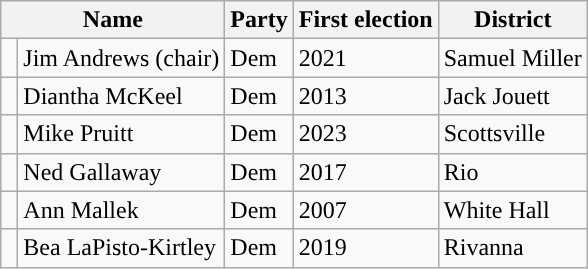<table class=wikitable>
<tr>
<th colspan=2 align=center>Name</th>
<th valign=bottom>Party</th>
<th valign=bottom>First election</th>
<th valign=bottom>District</th>
</tr>
<tr>
<td style="background-color:"> </td>
<td>Jim Andrews (chair)</td>
<td>Dem</td>
<td>2021</td>
<td>Samuel Miller</td>
</tr>
<tr>
<td style="background-color:"> </td>
<td>Diantha McKeel</td>
<td>Dem</td>
<td>2013</td>
<td>Jack Jouett</td>
</tr>
<tr>
<td style="background-color:"> </td>
<td>Mike Pruitt</td>
<td>Dem</td>
<td>2023</td>
<td>Scottsville</td>
</tr>
<tr>
<td style="background-color:"> </td>
<td>Ned Gallaway</td>
<td>Dem</td>
<td>2017</td>
<td>Rio</td>
</tr>
<tr>
<td style="background-color:"> </td>
<td>Ann Mallek</td>
<td>Dem</td>
<td>2007</td>
<td>White Hall</td>
</tr>
<tr>
<td style="background-color:"> </td>
<td>Bea LaPisto-Kirtley</td>
<td>Dem</td>
<td>2019</td>
<td>Rivanna</td>
</tr>
</table>
